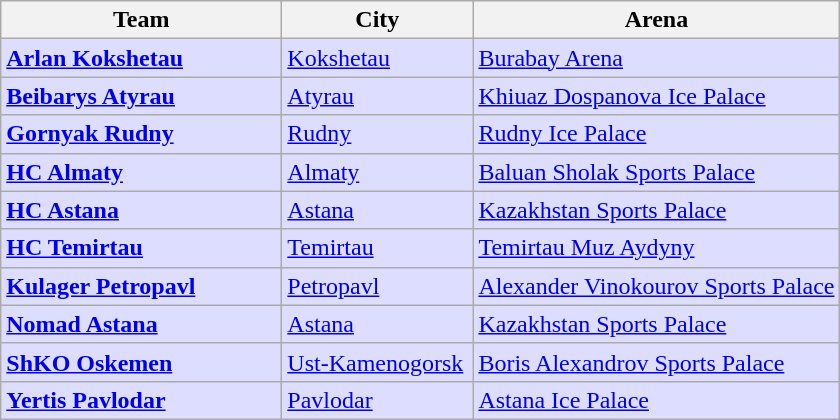<table class="wikitable">
<tr>
<th style="width:180px;">Team</th>
<th style="width:120px;">City</th>
<th>Arena</th>
</tr>
<tr style="background:#ddf;">
<td><strong><a href='#'>Arlan Kokshetau</a></strong></td>
<td><a href='#'>Kokshetau</a></td>
<td><a href='#'>Burabay Arena</a></td>
</tr>
<tr style="background:#ddf;">
<td><strong><a href='#'>Beibarys Atyrau</a></strong></td>
<td><a href='#'>Atyrau</a></td>
<td><a href='#'>Khiuaz Dospanova Ice Palace</a></td>
</tr>
<tr style="background:#ddf;">
<td><strong><a href='#'>Gornyak Rudny</a></strong></td>
<td><a href='#'>Rudny</a></td>
<td><a href='#'>Rudny Ice Palace</a></td>
</tr>
<tr style="background:#ddf;">
<td><strong><a href='#'>HC Almaty</a></strong></td>
<td><a href='#'>Almaty</a></td>
<td><a href='#'>Baluan Sholak Sports Palace</a></td>
</tr>
<tr style="background:#ddf;">
<td><strong><a href='#'>HC Astana</a></strong></td>
<td><a href='#'>Astana</a></td>
<td><a href='#'>Kazakhstan Sports Palace</a></td>
</tr>
<tr style="background:#ddf;">
<td><strong><a href='#'>HC Temirtau</a></strong></td>
<td><a href='#'>Temirtau</a></td>
<td><a href='#'>Temirtau Muz Aydyny</a></td>
</tr>
<tr style="background:#ddf;">
<td><strong><a href='#'>Kulager Petropavl</a></strong></td>
<td><a href='#'>Petropavl</a></td>
<td><a href='#'>Alexander Vinokourov Sports Palace</a></td>
</tr>
<tr style="background:#ddf;">
<td><strong><a href='#'>Nomad Astana</a></strong></td>
<td><a href='#'>Astana</a></td>
<td><a href='#'>Kazakhstan Sports Palace</a></td>
</tr>
<tr style="background:#ddf;">
<td><strong><a href='#'>ShKO Oskemen</a></strong></td>
<td><a href='#'>Ust-Kamenogorsk</a></td>
<td><a href='#'>Boris Alexandrov Sports Palace</a></td>
</tr>
<tr style="background:#ddf;">
<td><strong><a href='#'>Yertis Pavlodar</a></strong></td>
<td><a href='#'>Pavlodar</a></td>
<td><a href='#'>Astana Ice Palace</a></td>
</tr>
</table>
